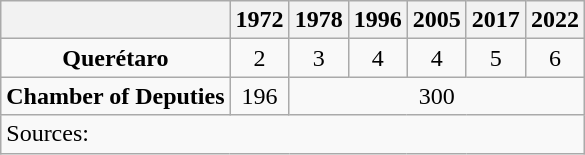<table class="wikitable" style="text-align: center">
<tr>
<th></th>
<th>1972</th>
<th>1978</th>
<th>1996</th>
<th>2005</th>
<th>2017</th>
<th>2022</th>
</tr>
<tr>
<td><strong>Querétaro</strong></td>
<td>2</td>
<td>3</td>
<td>4</td>
<td>4</td>
<td>5</td>
<td>6</td>
</tr>
<tr>
<td><strong>Chamber of Deputies</strong></td>
<td>196</td>
<td colspan=5>300</td>
</tr>
<tr>
<td colspan=7 style="text-align: left">Sources: </td>
</tr>
</table>
